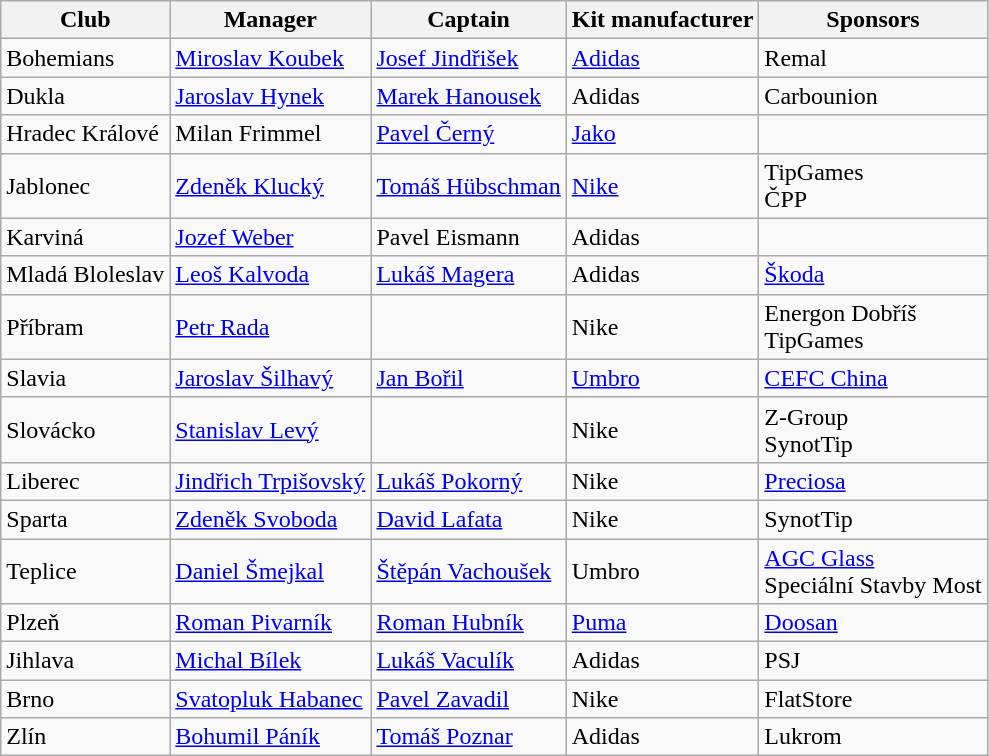<table class="wikitable sortable" style="text-align: left;">
<tr>
<th>Club</th>
<th>Manager</th>
<th>Captain</th>
<th>Kit manufacturer</th>
<th>Sponsors</th>
</tr>
<tr>
<td>Bohemians</td>
<td> <a href='#'>Miroslav Koubek</a></td>
<td> <a href='#'>Josef Jindřišek</a></td>
<td><a href='#'>Adidas</a></td>
<td>Remal</td>
</tr>
<tr>
<td>Dukla</td>
<td> <a href='#'>Jaroslav Hynek</a></td>
<td> <a href='#'>Marek Hanousek</a></td>
<td>Adidas</td>
<td>Carbounion</td>
</tr>
<tr>
<td>Hradec Králové</td>
<td> Milan Frimmel</td>
<td> <a href='#'>Pavel Černý</a></td>
<td><a href='#'>Jako</a></td>
<td></td>
</tr>
<tr>
<td>Jablonec</td>
<td> <a href='#'>Zdeněk Klucký</a></td>
<td> <a href='#'>Tomáš Hübschman</a></td>
<td><a href='#'>Nike</a></td>
<td>TipGames<br>ČPP</td>
</tr>
<tr>
<td>Karviná</td>
<td> <a href='#'>Jozef Weber</a></td>
<td> Pavel Eismann</td>
<td>Adidas</td>
<td></td>
</tr>
<tr>
<td>Mladá Bloleslav</td>
<td> <a href='#'>Leoš Kalvoda</a></td>
<td> <a href='#'>Lukáš Magera</a></td>
<td>Adidas</td>
<td><a href='#'>Škoda</a></td>
</tr>
<tr>
<td>Příbram</td>
<td> <a href='#'>Petr Rada</a></td>
<td></td>
<td>Nike</td>
<td>Energon Dobříš<br>TipGames</td>
</tr>
<tr>
<td>Slavia</td>
<td> <a href='#'>Jaroslav Šilhavý</a></td>
<td> <a href='#'>Jan Bořil</a></td>
<td><a href='#'>Umbro</a></td>
<td><a href='#'>CEFC China</a></td>
</tr>
<tr>
<td>Slovácko</td>
<td> <a href='#'>Stanislav Levý</a></td>
<td></td>
<td>Nike</td>
<td>Z-Group<br> SynotTip</td>
</tr>
<tr>
<td>Liberec</td>
<td> <a href='#'>Jindřich Trpišovský</a></td>
<td> <a href='#'>Lukáš Pokorný</a></td>
<td>Nike</td>
<td><a href='#'>Preciosa</a></td>
</tr>
<tr>
<td>Sparta</td>
<td> <a href='#'>Zdeněk Svoboda</a></td>
<td> <a href='#'>David Lafata</a></td>
<td>Nike</td>
<td>SynotTip</td>
</tr>
<tr>
<td>Teplice</td>
<td> <a href='#'>Daniel Šmejkal</a></td>
<td> <a href='#'>Štěpán Vachoušek</a></td>
<td>Umbro</td>
<td><a href='#'>AGC Glass</a> <br> Speciální Stavby Most</td>
</tr>
<tr>
<td>Plzeň</td>
<td> <a href='#'>Roman Pivarník</a></td>
<td> <a href='#'>Roman Hubník</a></td>
<td><a href='#'>Puma</a></td>
<td><a href='#'>Doosan</a></td>
</tr>
<tr>
<td>Jihlava</td>
<td> <a href='#'>Michal Bílek</a></td>
<td> <a href='#'>Lukáš Vaculík</a></td>
<td>Adidas</td>
<td>PSJ</td>
</tr>
<tr>
<td>Brno</td>
<td> <a href='#'>Svatopluk Habanec</a></td>
<td> <a href='#'>Pavel Zavadil</a></td>
<td>Nike</td>
<td>FlatStore</td>
</tr>
<tr>
<td>Zlín</td>
<td> <a href='#'>Bohumil Páník</a></td>
<td> <a href='#'>Tomáš Poznar</a></td>
<td>Adidas</td>
<td>Lukrom</td>
</tr>
</table>
